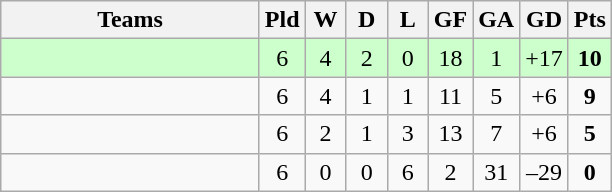<table class="wikitable" style="text-align: center;">
<tr>
<th width=165>Teams</th>
<th width=20>Pld</th>
<th width=20>W</th>
<th width=20>D</th>
<th width=20>L</th>
<th width=20>GF</th>
<th width=20>GA</th>
<th width=20>GD</th>
<th width=20>Pts</th>
</tr>
<tr align=center style="background:#ccffcc;">
<td style="text-align:left;"></td>
<td>6</td>
<td>4</td>
<td>2</td>
<td>0</td>
<td>18</td>
<td>1</td>
<td>+17</td>
<td><strong>10</strong></td>
</tr>
<tr align=center>
<td style="text-align:left;"></td>
<td>6</td>
<td>4</td>
<td>1</td>
<td>1</td>
<td>11</td>
<td>5</td>
<td>+6</td>
<td><strong>9</strong></td>
</tr>
<tr align=center>
<td style="text-align:left;"></td>
<td>6</td>
<td>2</td>
<td>1</td>
<td>3</td>
<td>13</td>
<td>7</td>
<td>+6</td>
<td><strong>5</strong></td>
</tr>
<tr align=center>
<td style="text-align:left;"></td>
<td>6</td>
<td>0</td>
<td>0</td>
<td>6</td>
<td>2</td>
<td>31</td>
<td>–29</td>
<td><strong>0</strong></td>
</tr>
</table>
